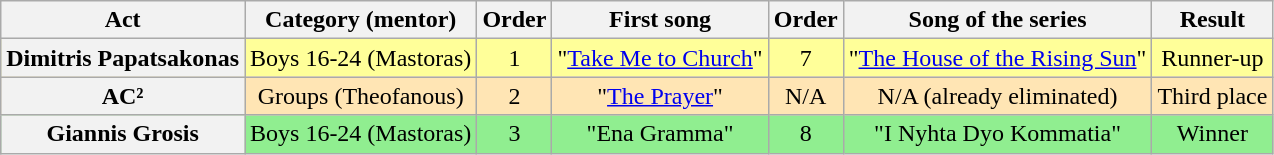<table class="wikitable plainrowheaders" style="text-align:center;">
<tr>
<th scope="col">Act</th>
<th scope="col">Category (mentor)</th>
<th scope="col">Order</th>
<th scope="col">First song</th>
<th scope="col">Order</th>
<th scope="col">Song of the series</th>
<th scope="col">Result</th>
</tr>
<tr style="background:#ff9;">
<th scope="row">Dimitris Papatsakonas</th>
<td>Boys 16-24 (Mastoras)</td>
<td>1</td>
<td>"<a href='#'>Take Me to Church</a>"</td>
<td>7</td>
<td>"<a href='#'>The House of the Rising Sun</a>"</td>
<td>Runner-up</td>
</tr>
<tr style="background:#FFE5B4;">
<th scope="row">AC²</th>
<td>Groups (Theofanous)</td>
<td>2</td>
<td>"<a href='#'>The Prayer</a>"</td>
<td>N/A</td>
<td>N/A (already eliminated)</td>
<td>Third place</td>
</tr>
<tr style="background:lightgreen;">
<th scope="row">Giannis Grosis</th>
<td>Boys 16-24 (Mastoras)</td>
<td>3</td>
<td>"Ena Gramma"</td>
<td>8</td>
<td>"I Nyhta Dyo Kommatia"</td>
<td>Winner</td>
</tr>
</table>
